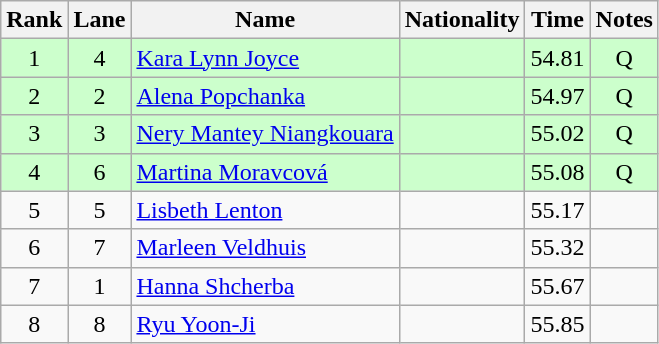<table class="wikitable sortable" style="text-align:center">
<tr>
<th>Rank</th>
<th>Lane</th>
<th>Name</th>
<th>Nationality</th>
<th>Time</th>
<th>Notes</th>
</tr>
<tr bgcolor=#ccffcc>
<td>1</td>
<td>4</td>
<td align=left><a href='#'>Kara Lynn Joyce</a></td>
<td align=left></td>
<td>54.81</td>
<td>Q</td>
</tr>
<tr bgcolor=#ccffcc>
<td>2</td>
<td>2</td>
<td align=left><a href='#'>Alena Popchanka</a></td>
<td align=left></td>
<td>54.97</td>
<td>Q</td>
</tr>
<tr bgcolor=#ccffcc>
<td>3</td>
<td>3</td>
<td align=left><a href='#'>Nery Mantey Niangkouara</a></td>
<td align=left></td>
<td>55.02</td>
<td>Q</td>
</tr>
<tr bgcolor=#ccffcc>
<td>4</td>
<td>6</td>
<td align=left><a href='#'>Martina Moravcová</a></td>
<td align=left></td>
<td>55.08</td>
<td>Q</td>
</tr>
<tr>
<td>5</td>
<td>5</td>
<td align=left><a href='#'>Lisbeth Lenton</a></td>
<td align=left></td>
<td>55.17</td>
<td></td>
</tr>
<tr>
<td>6</td>
<td>7</td>
<td align=left><a href='#'>Marleen Veldhuis</a></td>
<td align=left></td>
<td>55.32</td>
<td></td>
</tr>
<tr>
<td>7</td>
<td>1</td>
<td align=left><a href='#'>Hanna Shcherba</a></td>
<td align=left></td>
<td>55.67</td>
<td></td>
</tr>
<tr>
<td>8</td>
<td>8</td>
<td align=left><a href='#'>Ryu Yoon-Ji</a></td>
<td align=left></td>
<td>55.85</td>
<td></td>
</tr>
</table>
